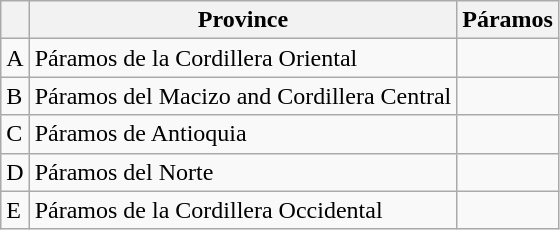<table class=wikitable>
<tr>
<th></th>
<th>Province</th>
<th>Páramos</th>
</tr>
<tr>
<td>A</td>
<td>Páramos de la Cordillera Oriental</td>
<td></td>
</tr>
<tr>
<td>B</td>
<td>Páramos del Macizo and Cordillera Central</td>
<td></td>
</tr>
<tr>
<td>C</td>
<td>Páramos de Antioquia</td>
<td></td>
</tr>
<tr>
<td>D</td>
<td>Páramos del Norte</td>
<td></td>
</tr>
<tr>
<td>E</td>
<td>Páramos de la Cordillera Occidental</td>
<td></td>
</tr>
</table>
